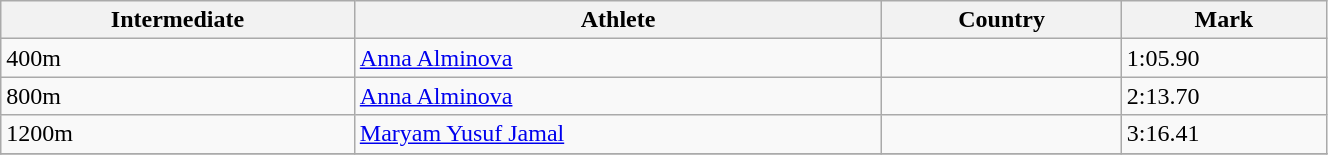<table class="wikitable" width=70%>
<tr>
<th>Intermediate</th>
<th>Athlete</th>
<th>Country</th>
<th>Mark</th>
</tr>
<tr>
<td>400m</td>
<td><a href='#'>Anna Alminova</a></td>
<td></td>
<td>1:05.90</td>
</tr>
<tr>
<td>800m</td>
<td><a href='#'>Anna Alminova</a></td>
<td></td>
<td>2:13.70</td>
</tr>
<tr>
<td>1200m</td>
<td><a href='#'>Maryam Yusuf Jamal</a></td>
<td></td>
<td>3:16.41</td>
</tr>
<tr>
</tr>
</table>
